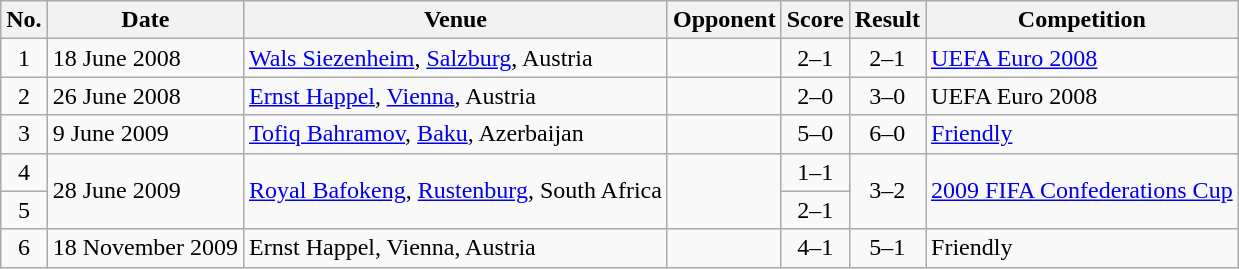<table class="wikitable sortable">
<tr>
<th scope="col">No.</th>
<th scope="col">Date</th>
<th scope="col">Venue</th>
<th scope="col">Opponent</th>
<th scope="col">Score</th>
<th scope="col">Result</th>
<th scope="col">Competition</th>
</tr>
<tr>
<td align="center">1</td>
<td>18 June 2008</td>
<td><a href='#'>Wals Siezenheim</a>, <a href='#'>Salzburg</a>, Austria</td>
<td></td>
<td align="center">2–1</td>
<td align="center">2–1</td>
<td><a href='#'>UEFA Euro 2008</a></td>
</tr>
<tr>
<td align="center">2</td>
<td>26 June 2008</td>
<td><a href='#'>Ernst Happel</a>, <a href='#'>Vienna</a>, Austria</td>
<td></td>
<td align="center">2–0</td>
<td align="center">3–0</td>
<td>UEFA Euro 2008</td>
</tr>
<tr>
<td align="center">3</td>
<td>9 June 2009</td>
<td><a href='#'>Tofiq Bahramov</a>, <a href='#'>Baku</a>, Azerbaijan</td>
<td></td>
<td align="center">5–0</td>
<td align="center">6–0</td>
<td><a href='#'>Friendly</a></td>
</tr>
<tr>
<td align="center">4</td>
<td rowspan="2">28 June 2009</td>
<td rowspan="2"><a href='#'>Royal Bafokeng</a>, <a href='#'>Rustenburg</a>, South Africa</td>
<td rowspan="2"></td>
<td align="center">1–1</td>
<td rowspan="2" align="center">3–2</td>
<td rowspan="2"><a href='#'>2009 FIFA Confederations Cup</a></td>
</tr>
<tr>
<td align="center">5</td>
<td align="center">2–1</td>
</tr>
<tr>
<td align="center">6</td>
<td>18 November 2009</td>
<td>Ernst Happel, Vienna, Austria</td>
<td></td>
<td align="center">4–1</td>
<td align="center">5–1</td>
<td>Friendly</td>
</tr>
</table>
